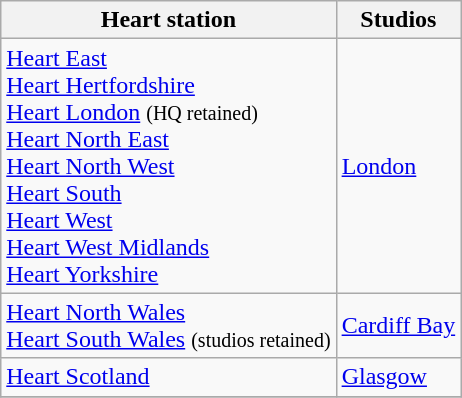<table class="wikitable">
<tr>
<th>Heart station</th>
<th>Studios</th>
</tr>
<tr>
<td><a href='#'>Heart East</a><br><a href='#'>Heart Hertfordshire</a><br><a href='#'>Heart London</a> <small>(HQ retained)</small><br><a href='#'>Heart North East</a><br><a href='#'>Heart North West</a><br><a href='#'>Heart South</a><br><a href='#'>Heart West</a><br><a href='#'>Heart West Midlands</a><br><a href='#'>Heart Yorkshire</a></td>
<td><a href='#'>London</a></td>
</tr>
<tr>
<td><a href='#'>Heart North Wales</a><br><a href='#'>Heart South Wales</a> <small>(studios retained)</small></td>
<td><a href='#'>Cardiff Bay</a></td>
</tr>
<tr>
<td><a href='#'>Heart Scotland</a></td>
<td><a href='#'>Glasgow</a></td>
</tr>
<tr>
</tr>
</table>
